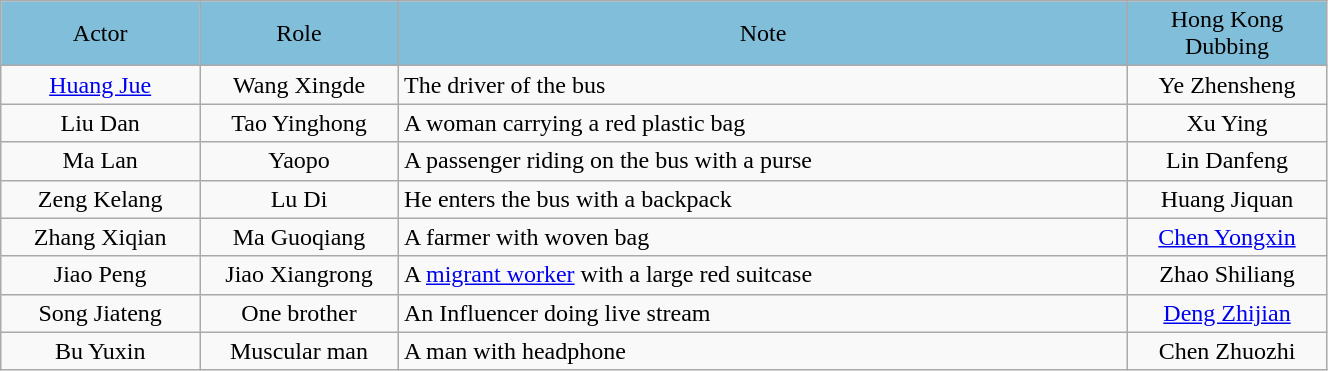<table class="wikitable" width="70%" style="text-align:center">
<tr style="background:#81BED9"; color:black" align=center>
<td width="15%">Actor</td>
<td width="15%">Role</td>
<td>Note</td>
<td width="15%">Hong Kong Dubbing</td>
</tr>
<tr>
<td><a href='#'>Huang Jue</a></td>
<td>Wang Xingde</td>
<td align="left">The driver of the bus</td>
<td>Ye Zhensheng</td>
</tr>
<tr>
<td>Liu Dan</td>
<td>Tao Yinghong</td>
<td align="left">A woman carrying a red plastic bag</td>
<td>Xu Ying</td>
</tr>
<tr>
<td>Ma Lan</td>
<td>Yaopo</td>
<td align="left">A passenger riding on the bus with a purse</td>
<td>Lin Danfeng</td>
</tr>
<tr>
<td>Zeng Kelang</td>
<td>Lu Di</td>
<td align="left">He enters the bus with a backpack</td>
<td>Huang Jiquan</td>
</tr>
<tr>
<td>Zhang Xiqian</td>
<td>Ma Guoqiang</td>
<td align="left">A farmer with woven bag</td>
<td><a href='#'>Chen Yongxin</a></td>
</tr>
<tr>
<td>Jiao Peng</td>
<td>Jiao Xiangrong</td>
<td align="left">A <a href='#'>migrant worker</a> with a large red suitcase</td>
<td>Zhao Shiliang</td>
</tr>
<tr>
<td>Song Jiateng</td>
<td>One brother</td>
<td align="left">An Influencer doing live stream</td>
<td><a href='#'>Deng Zhijian</a></td>
</tr>
<tr>
<td>Bu Yuxin</td>
<td>Muscular man</td>
<td align="left">A man with headphone</td>
<td>Chen Zhuozhi</td>
</tr>
</table>
